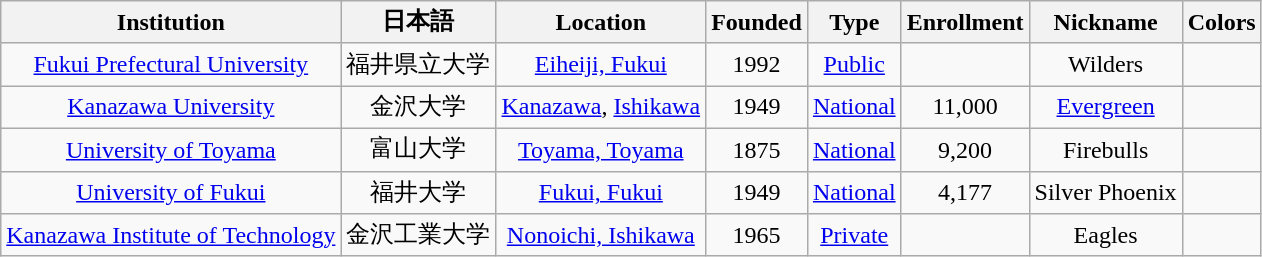<table class="wikitable sortable" style="text-align: center;">
<tr>
<th>Institution</th>
<th>日本語</th>
<th>Location</th>
<th>Founded</th>
<th>Type</th>
<th>Enrollment</th>
<th>Nickname</th>
<th>Colors</th>
</tr>
<tr>
<td><a href='#'>Fukui Prefectural University</a></td>
<td>福井県立大学</td>
<td><a href='#'>Eiheiji, Fukui</a></td>
<td>1992</td>
<td><a href='#'>Public</a></td>
<td></td>
<td>Wilders</td>
<td></td>
</tr>
<tr>
<td><a href='#'>Kanazawa University</a></td>
<td>金沢大学</td>
<td><a href='#'>Kanazawa</a>, <a href='#'>Ishikawa</a></td>
<td>1949</td>
<td><a href='#'>National</a></td>
<td>11,000</td>
<td><a href='#'>Evergreen</a></td>
<td></td>
</tr>
<tr>
<td><a href='#'>University of Toyama</a></td>
<td>富山大学</td>
<td><a href='#'>Toyama, Toyama</a></td>
<td>1875</td>
<td><a href='#'>National</a></td>
<td>9,200</td>
<td>Firebulls</td>
<td></td>
</tr>
<tr>
<td><a href='#'>University of Fukui</a></td>
<td>福井大学</td>
<td><a href='#'>Fukui, Fukui</a></td>
<td>1949</td>
<td><a href='#'>National</a></td>
<td>4,177</td>
<td>Silver Phoenix</td>
<td></td>
</tr>
<tr>
<td><a href='#'>Kanazawa Institute of Technology</a></td>
<td>金沢工業大学</td>
<td><a href='#'>Nonoichi, Ishikawa</a></td>
<td>1965</td>
<td><a href='#'>Private</a></td>
<td></td>
<td>Eagles</td>
<td></td>
</tr>
</table>
